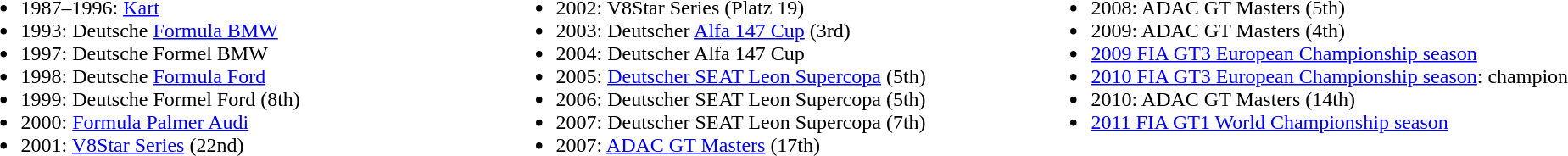<table>
<tr valign="top">
<td style="width:33%"><br><ul><li>1987–1996: <a href='#'>Kart</a></li><li>1993: Deutsche <a href='#'>Formula BMW</a></li><li>1997: Deutsche Formel BMW</li><li>1998: Deutsche <a href='#'>Formula Ford</a></li><li>1999: Deutsche Formel Ford (8th)</li><li>2000: <a href='#'>Formula Palmer Audi</a></li><li>2001: <a href='#'>V8Star Series</a> (22nd)</li></ul></td>
<td style="width:33%"><br><ul><li>2002: V8Star Series (Platz 19)</li><li>2003: Deutscher <a href='#'>Alfa 147 Cup</a> (3rd)</li><li>2004: Deutscher Alfa 147 Cup</li><li>2005: <a href='#'>Deutscher SEAT Leon Supercopa</a> (5th)</li><li>2006: Deutscher SEAT Leon Supercopa (5th)</li><li>2007: Deutscher SEAT Leon Supercopa (7th)</li><li>2007: <a href='#'>ADAC GT Masters</a> (17th)</li></ul></td>
<td style="width:33%"><br><ul><li>2008: ADAC GT Masters (5th)</li><li>2009: ADAC GT Masters (4th)</li><li><a href='#'>2009 FIA GT3 European Championship season</a></li><li><a href='#'>2010 FIA GT3 European Championship season</a>: champion</li><li>2010: ADAC GT Masters (14th)</li><li><a href='#'>2011 FIA GT1 World Championship season</a></li></ul></td>
</tr>
</table>
